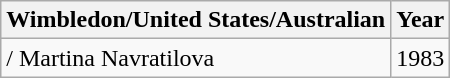<table class="wikitable">
<tr>
<th>Wimbledon/United States/Australian</th>
<th>Year</th>
</tr>
<tr>
<td>/  Martina Navratilova</td>
<td>1983</td>
</tr>
</table>
